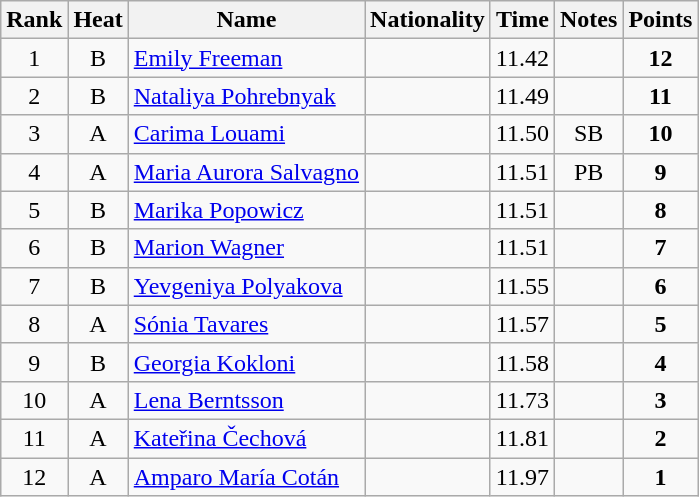<table class="wikitable sortable" style="text-align:center">
<tr>
<th>Rank</th>
<th>Heat</th>
<th>Name</th>
<th>Nationality</th>
<th>Time</th>
<th>Notes</th>
<th>Points</th>
</tr>
<tr>
<td>1</td>
<td>B</td>
<td align=left><a href='#'>Emily Freeman</a></td>
<td align=left></td>
<td>11.42</td>
<td></td>
<td><strong>12</strong></td>
</tr>
<tr>
<td>2</td>
<td>B</td>
<td align=left><a href='#'>Nataliya Pohrebnyak</a></td>
<td align=left></td>
<td>11.49</td>
<td></td>
<td><strong>11</strong></td>
</tr>
<tr>
<td>3</td>
<td>A</td>
<td align=left><a href='#'>Carima Louami</a></td>
<td align=left></td>
<td>11.50</td>
<td>SB</td>
<td><strong>10</strong></td>
</tr>
<tr>
<td>4</td>
<td>A</td>
<td align=left><a href='#'>Maria Aurora Salvagno</a></td>
<td align=left></td>
<td>11.51</td>
<td>PB</td>
<td><strong>9</strong></td>
</tr>
<tr>
<td>5</td>
<td>B</td>
<td align=left><a href='#'>Marika Popowicz</a></td>
<td align=left></td>
<td>11.51</td>
<td></td>
<td><strong>8</strong></td>
</tr>
<tr>
<td>6</td>
<td>B</td>
<td align=left><a href='#'>Marion Wagner</a></td>
<td align=left></td>
<td>11.51</td>
<td></td>
<td><strong>7</strong></td>
</tr>
<tr>
<td>7</td>
<td>B</td>
<td align=left><a href='#'>Yevgeniya Polyakova</a></td>
<td align=left></td>
<td>11.55</td>
<td></td>
<td><strong>6</strong></td>
</tr>
<tr>
<td>8</td>
<td>A</td>
<td align=left><a href='#'>Sónia Tavares</a></td>
<td align=left></td>
<td>11.57</td>
<td></td>
<td><strong>5</strong></td>
</tr>
<tr>
<td>9</td>
<td>B</td>
<td align=left><a href='#'>Georgia Kokloni</a></td>
<td align=left></td>
<td>11.58</td>
<td></td>
<td><strong>4</strong></td>
</tr>
<tr>
<td>10</td>
<td>A</td>
<td align=left><a href='#'>Lena Berntsson</a></td>
<td align=left></td>
<td>11.73</td>
<td></td>
<td><strong>3</strong></td>
</tr>
<tr>
<td>11</td>
<td>A</td>
<td align=left><a href='#'>Kateřina Čechová</a></td>
<td align=left></td>
<td>11.81</td>
<td></td>
<td><strong>2</strong></td>
</tr>
<tr>
<td>12</td>
<td>A</td>
<td align=left><a href='#'>Amparo María Cotán</a></td>
<td align=left></td>
<td>11.97</td>
<td></td>
<td><strong>1</strong></td>
</tr>
</table>
